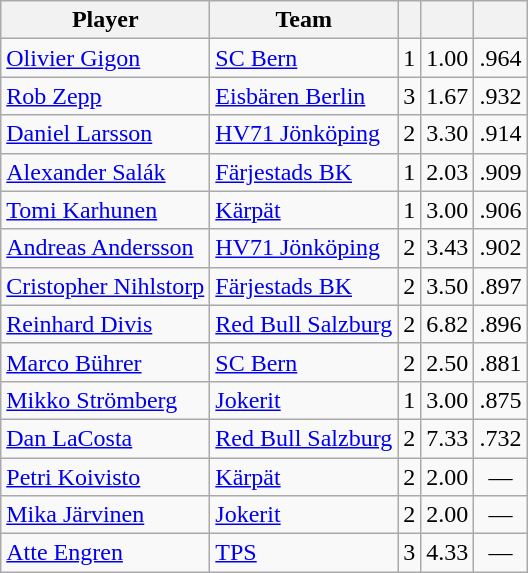<table class="wikitable sortable">
<tr>
<th>Player</th>
<th>Team</th>
<th></th>
<th></th>
<th></th>
</tr>
<tr style="text-align:center;">
<td style="text-align:left;"> <a href='#'>Olivier Gigon</a></td>
<td style="text-align:left;"> <a href='#'>SC Bern</a></td>
<td>1</td>
<td>1.00</td>
<td>.964</td>
</tr>
<tr style="text-align:center;">
<td style="text-align:left;"> <a href='#'>Rob Zepp</a></td>
<td style="text-align:left;"> <a href='#'>Eisbären Berlin</a></td>
<td>3</td>
<td>1.67</td>
<td>.932</td>
</tr>
<tr style="text-align:center;">
<td style="text-align:left;"> <a href='#'>Daniel Larsson</a></td>
<td style="text-align:left;"> <a href='#'>HV71 Jönköping</a></td>
<td>2</td>
<td>3.30</td>
<td>.914</td>
</tr>
<tr style="text-align:center;">
<td style="text-align:left;"> <a href='#'>Alexander Salák</a></td>
<td style="text-align:left;"> <a href='#'>Färjestads BK</a></td>
<td>1</td>
<td>2.03</td>
<td>.909</td>
</tr>
<tr style="text-align:center;">
<td style="text-align:left;"> <a href='#'>Tomi Karhunen</a></td>
<td style="text-align:left;"> <a href='#'>Kärpät</a></td>
<td>1</td>
<td>3.00</td>
<td>.906</td>
</tr>
<tr style="text-align:center;">
<td style="text-align:left;"> <a href='#'>Andreas Andersson</a></td>
<td style="text-align:left;"> <a href='#'>HV71 Jönköping</a></td>
<td>2</td>
<td>3.43</td>
<td>.902</td>
</tr>
<tr style="text-align:center;">
<td style="text-align:left;"> <a href='#'>Cristopher Nihlstorp</a></td>
<td style="text-align:left;"> <a href='#'>Färjestads BK</a></td>
<td>2</td>
<td>3.50</td>
<td>.897</td>
</tr>
<tr style="text-align:center;">
<td style="text-align:left;"> <a href='#'>Reinhard Divis</a></td>
<td style="text-align:left;"> <a href='#'>Red Bull Salzburg</a></td>
<td>2</td>
<td>6.82</td>
<td>.896</td>
</tr>
<tr style="text-align:center;">
<td style="text-align:left;"> <a href='#'>Marco Bührer</a></td>
<td style="text-align:left;"> <a href='#'>SC Bern</a></td>
<td>2</td>
<td>2.50</td>
<td>.881</td>
</tr>
<tr style="text-align:center;">
<td style="text-align:left;"> <a href='#'>Mikko Strömberg</a></td>
<td style="text-align:left;"> <a href='#'>Jokerit</a></td>
<td>1</td>
<td>3.00</td>
<td>.875</td>
</tr>
<tr style="text-align:center;">
<td style="text-align:left;"> <a href='#'>Dan LaCosta</a></td>
<td style="text-align:left;"> <a href='#'>Red Bull Salzburg</a></td>
<td>2</td>
<td>7.33</td>
<td>.732</td>
</tr>
<tr style="text-align:center;">
<td style="text-align:left;"> <a href='#'>Petri Koivisto</a></td>
<td style="text-align:left;"> <a href='#'>Kärpät</a></td>
<td>2</td>
<td>2.00</td>
<td>—</td>
</tr>
<tr style="text-align:center;">
<td style="text-align:left;"> <a href='#'>Mika Järvinen</a></td>
<td style="text-align:left;"> <a href='#'>Jokerit</a></td>
<td>2</td>
<td>2.00</td>
<td>—</td>
</tr>
<tr style="text-align:center;">
<td style="text-align:left;"> <a href='#'>Atte Engren</a></td>
<td style="text-align:left;"> <a href='#'>TPS</a></td>
<td>3</td>
<td>4.33</td>
<td>—</td>
</tr>
</table>
